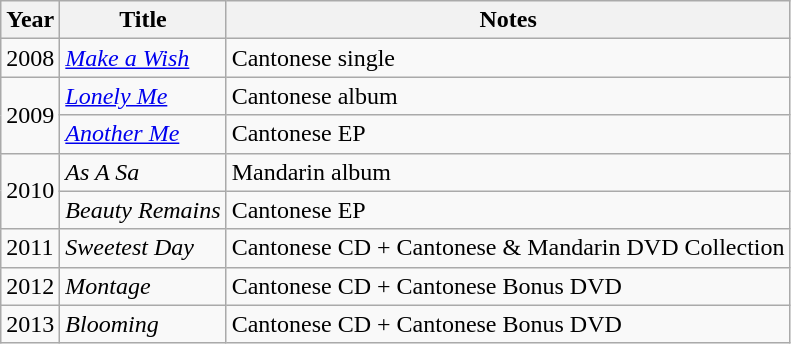<table class="wikitable sortable">
<tr>
<th>Year</th>
<th>Title</th>
<th class="unsortable">Notes</th>
</tr>
<tr>
<td>2008</td>
<td><em><a href='#'>Make a Wish</a></em></td>
<td>Cantonese single</td>
</tr>
<tr>
<td rowspan=2>2009</td>
<td><em><a href='#'>Lonely Me</a></em></td>
<td>Cantonese album</td>
</tr>
<tr>
<td><em><a href='#'>Another Me</a></em></td>
<td>Cantonese EP</td>
</tr>
<tr>
<td rowspan=2>2010</td>
<td><em>As A Sa</em></td>
<td>Mandarin album</td>
</tr>
<tr>
<td><em>Beauty Remains</em></td>
<td>Cantonese EP</td>
</tr>
<tr>
<td>2011</td>
<td><em>Sweetest Day</em></td>
<td>Cantonese CD + Cantonese & Mandarin DVD Collection</td>
</tr>
<tr>
<td>2012</td>
<td><em>Montage</em></td>
<td>Cantonese CD + Cantonese Bonus DVD</td>
</tr>
<tr>
<td>2013</td>
<td><em>Blooming</em></td>
<td>Cantonese CD + Cantonese Bonus DVD</td>
</tr>
</table>
